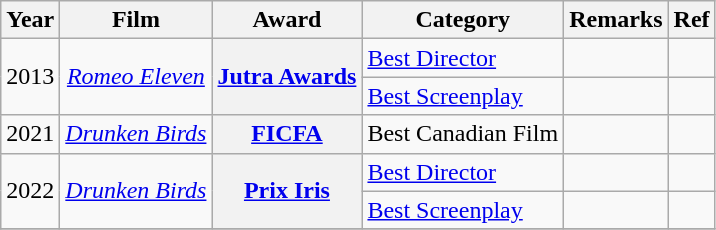<table class="wikitable plainrowheaders sortable">
<tr>
<th scope="col">Year</th>
<th scope="col" class="unsortable">Film</th>
<th scope="col">Award</th>
<th scope="col">Category</th>
<th>Remarks</th>
<th>Ref</th>
</tr>
<tr>
<td rowspan="2">2013</td>
<td rowspan="2" style="text-align:center;"><em><a href='#'>Romeo Eleven</a></em></td>
<th rowspan="2" scope="row"><a href='#'>Jutra Awards</a></th>
<td><a href='#'>Best Director</a></td>
<td></td>
<td></td>
</tr>
<tr>
<td><a href='#'>Best Screenplay</a></td>
<td></td>
<td></td>
</tr>
<tr>
<td>2021</td>
<td><em><a href='#'>Drunken Birds</a></em></td>
<th><a href='#'>FICFA</a></th>
<td>Best Canadian Film</td>
<td></td>
<td></td>
</tr>
<tr>
<td rowspan="2">2022</td>
<td rowspan="2" style="text-align:center;"><em><a href='#'>Drunken Birds</a></em></td>
<th rowspan="2" scope="row"><a href='#'>Prix Iris</a></th>
<td><a href='#'>Best Director</a></td>
<td></td>
<td></td>
</tr>
<tr>
<td><a href='#'>Best Screenplay</a></td>
<td></td>
<td></td>
</tr>
<tr>
</tr>
</table>
